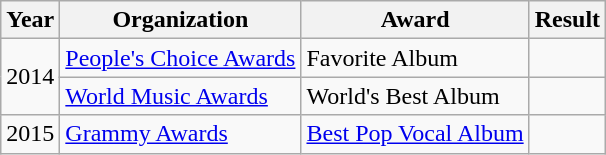<table class="wikitable">
<tr>
<th>Year</th>
<th>Organization</th>
<th>Award</th>
<th>Result</th>
</tr>
<tr>
<td rowspan="2">2014</td>
<td><a href='#'>People's Choice Awards</a></td>
<td>Favorite Album</td>
<td></td>
</tr>
<tr>
<td><a href='#'>World Music Awards</a></td>
<td>World's Best Album</td>
<td></td>
</tr>
<tr>
<td>2015</td>
<td><a href='#'>Grammy Awards</a></td>
<td><a href='#'>Best Pop Vocal Album</a></td>
<td></td>
</tr>
</table>
